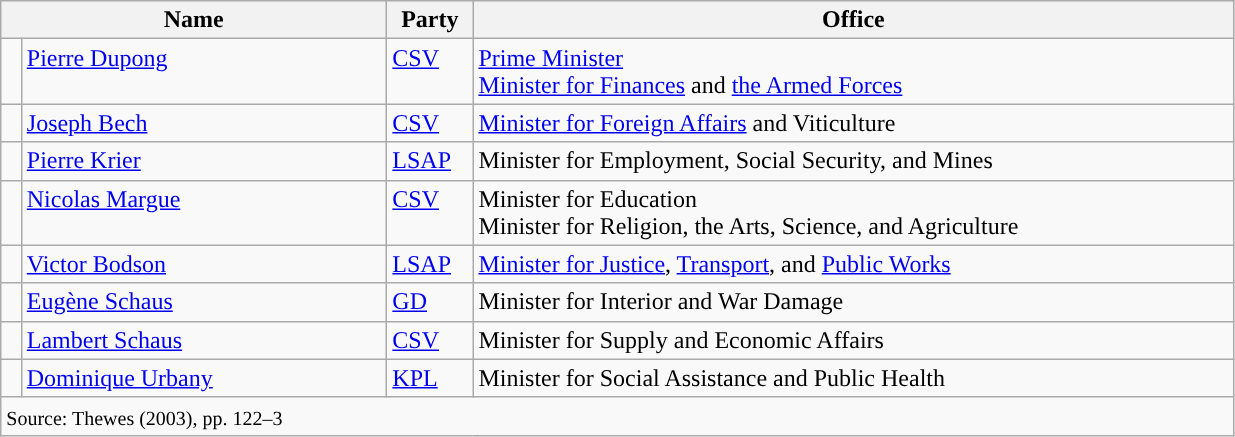<table class="wikitable">
<tr>
<th colspan=2 width=250px>Name</th>
<th width=50px>Party</th>
<th width=500px>Office</th>
</tr>
<tr>
<td style="background-color: "></td>
<td valign=top><a href='#'>Pierre Dupong</a></td>
<td valign=top><a href='#'>CSV</a></td>
<td><a href='#'>Prime Minister</a> <br> <a href='#'>Minister for Finances</a> and <a href='#'>the Armed Forces</a></td>
</tr>
<tr>
<td style="background-color: "></td>
<td valign=top><a href='#'>Joseph Bech</a></td>
<td valign=top><a href='#'>CSV</a></td>
<td><a href='#'>Minister for Foreign Affairs</a> and Viticulture</td>
</tr>
<tr>
<td style="background-color: "></td>
<td valign=top><a href='#'>Pierre Krier</a></td>
<td valign=top><a href='#'>LSAP</a></td>
<td>Minister for Employment, Social Security, and Mines</td>
</tr>
<tr>
<td style="background-color: "></td>
<td valign=top><a href='#'>Nicolas Margue</a></td>
<td valign=top><a href='#'>CSV</a></td>
<td>Minister for Education <br> Minister for Religion, the Arts, Science, and Agriculture</td>
</tr>
<tr>
<td style="background-color: "></td>
<td valign=top><a href='#'>Victor Bodson</a></td>
<td valign=top><a href='#'>LSAP</a></td>
<td><a href='#'>Minister for Justice</a>, <a href='#'>Transport</a>, and <a href='#'>Public Works</a></td>
</tr>
<tr>
<td style="background-color: "></td>
<td valign=top><a href='#'>Eugène Schaus</a></td>
<td valign=top><a href='#'>GD</a></td>
<td>Minister for Interior and War Damage</td>
</tr>
<tr>
<td style="background-color: "></td>
<td valign=top><a href='#'>Lambert Schaus</a></td>
<td valign=top><a href='#'>CSV</a></td>
<td>Minister for Supply and Economic Affairs</td>
</tr>
<tr>
<td style="background-color: "></td>
<td valign=top><a href='#'>Dominique Urbany</a></td>
<td valign=top><a href='#'>KPL</a></td>
<td>Minister for Social Assistance and Public Health</td>
</tr>
<tr>
<td colspan=4><small> Source: Thewes (2003), pp. 122–3</small></td>
</tr>
</table>
